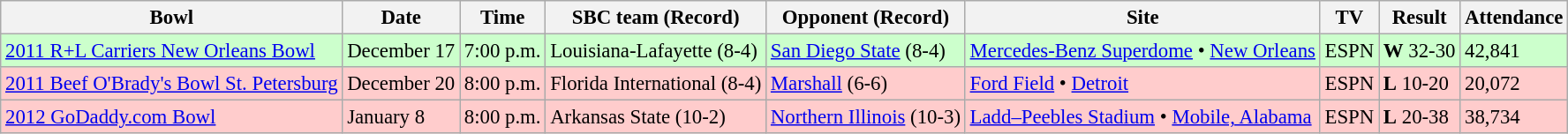<table class="wikitable" style="font-size:95%;">
<tr>
<th>Bowl</th>
<th>Date</th>
<th>Time</th>
<th>SBC team (Record)</th>
<th>Opponent (Record)</th>
<th>Site</th>
<th>TV</th>
<th>Result</th>
<th>Attendance</th>
</tr>
<tr style="background:#cfc;">
<td><a href='#'>2011 R+L Carriers New Orleans Bowl</a></td>
<td>December 17</td>
<td>7:00 p.m.</td>
<td>Louisiana-Lafayette (8-4)</td>
<td><a href='#'>San Diego State</a> (8-4)</td>
<td><a href='#'>Mercedes-Benz Superdome</a> • <a href='#'>New Orleans</a></td>
<td>ESPN</td>
<td><strong>W</strong> 32-30</td>
<td>42,841</td>
</tr>
<tr style="background:#fcc;">
<td><a href='#'>2011 Beef O'Brady's Bowl St. Petersburg</a></td>
<td>December 20</td>
<td>8:00 p.m.</td>
<td>Florida International (8-4)</td>
<td><a href='#'>Marshall</a> (6-6)</td>
<td><a href='#'>Ford Field</a> • <a href='#'>Detroit</a></td>
<td>ESPN</td>
<td><strong>L</strong> 10-20</td>
<td>20,072</td>
</tr>
<tr style="background:#fcc;">
<td><a href='#'>2012 GoDaddy.com Bowl</a></td>
<td>January 8</td>
<td>8:00 p.m.</td>
<td>Arkansas State (10-2)</td>
<td><a href='#'>Northern Illinois</a> (10-3)</td>
<td><a href='#'>Ladd–Peebles Stadium</a> • <a href='#'>Mobile, Alabama</a></td>
<td>ESPN</td>
<td><strong>L</strong> 20-38</td>
<td>38,734</td>
</tr>
</table>
